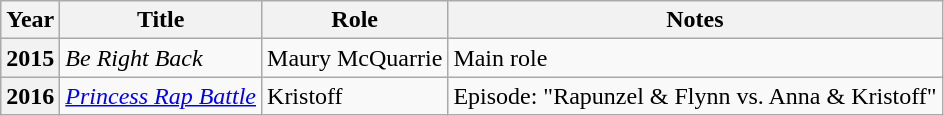<table class="wikitable sortable plainrowheaders">
<tr>
<th scope="col">Year</th>
<th scope="col">Title</th>
<th scope="col">Role</th>
<th class="unsortable" scope="col">Notes</th>
</tr>
<tr>
<th scope="row">2015</th>
<td><em>Be Right Back</em></td>
<td>Maury McQuarrie</td>
<td>Main role</td>
</tr>
<tr>
<th scope="row">2016</th>
<td><em><a href='#'>Princess Rap Battle</a></em></td>
<td>Kristoff</td>
<td>Episode: "Rapunzel & Flynn vs. Anna & Kristoff"</td>
</tr>
</table>
